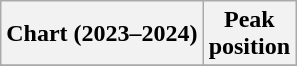<table class="wikitable sortable plainrowheaders">
<tr>
<th scope="col">Chart (2023–2024)</th>
<th scope="col">Peak<br>position</th>
</tr>
<tr>
</tr>
</table>
